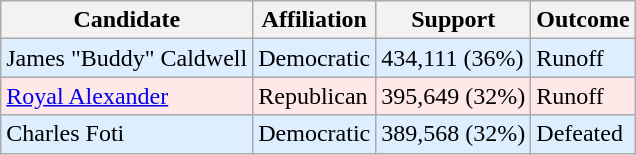<table class="wikitable">
<tr>
<th>Candidate</th>
<th>Affiliation</th>
<th>Support</th>
<th>Outcome</th>
</tr>
<tr>
<td bgcolor=#DDEEFF>James "Buddy" Caldwell</td>
<td bgcolor=#DDEEFF>Democratic</td>
<td bgcolor=#DDEEFF>434,111 (36%)</td>
<td bgcolor=#DDEEFF>Runoff</td>
</tr>
<tr>
<td bgcolor=#FFE8E8><a href='#'>Royal Alexander</a></td>
<td bgcolor=#FFE8E8>Republican</td>
<td bgcolor=#FFE8E8>395,649 (32%)</td>
<td bgcolor=#FFE8E8>Runoff</td>
</tr>
<tr>
<td bgcolor=#DDEEFF>Charles Foti</td>
<td bgcolor=#DDEEFF>Democratic</td>
<td bgcolor=#DDEEFF>389,568 (32%)</td>
<td bgcolor=#DDEEFF>Defeated</td>
</tr>
</table>
